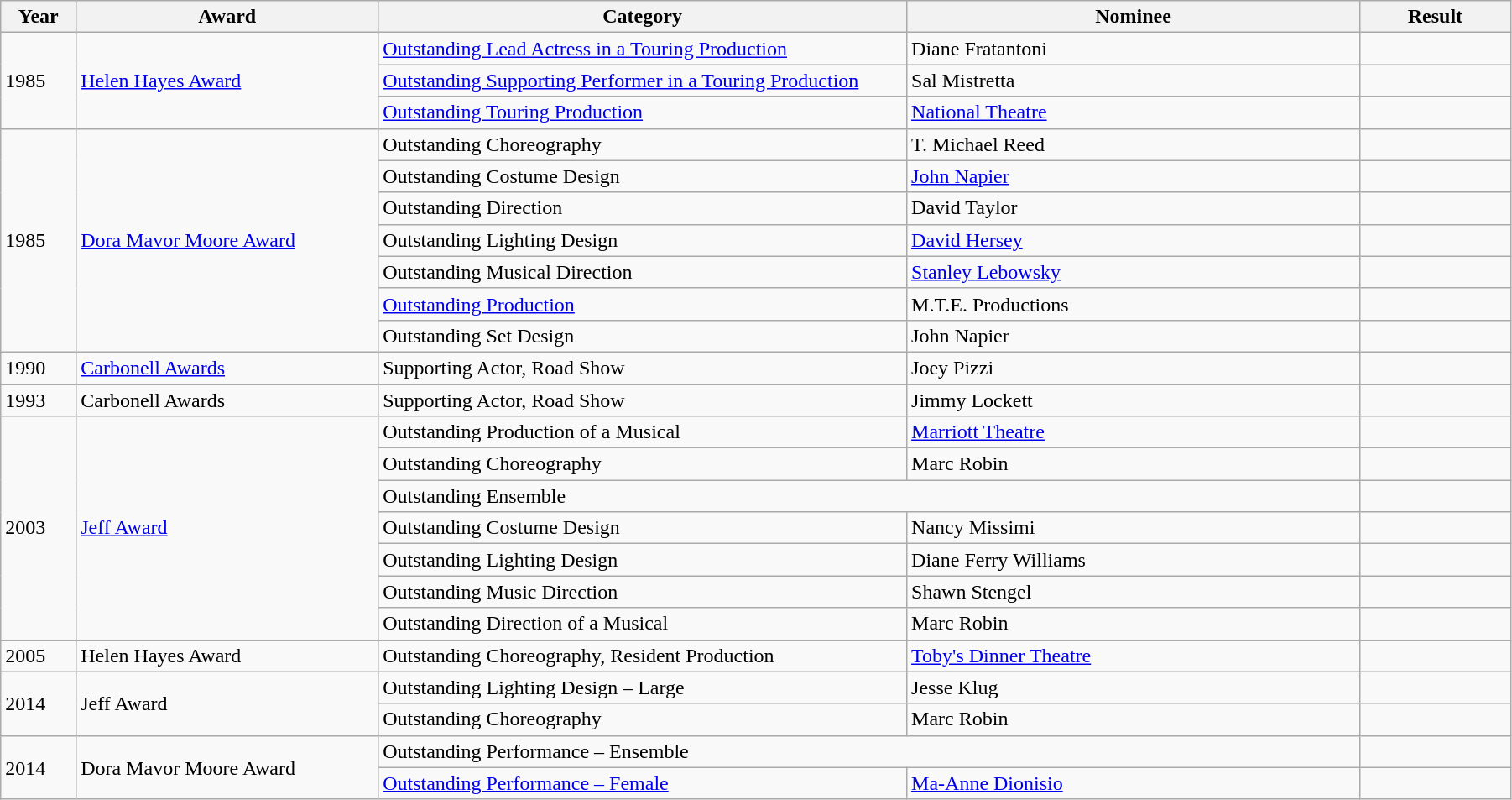<table class="wikitable" style="width:95%;">
<tr>
<th width=5%>Year</th>
<th style="width:20%;">Award</th>
<th style="width:35%;">Category</th>
<th style="width:30%;">Nominee</th>
<th style="width:10%;">Result</th>
</tr>
<tr>
<td rowspan="3">1985</td>
<td rowspan="3"><a href='#'>Helen Hayes Award</a></td>
<td><a href='#'>Outstanding Lead Actress in a Touring Production</a></td>
<td>Diane	Fratantoni</td>
<td></td>
</tr>
<tr>
<td><a href='#'>Outstanding Supporting Performer in a Touring Production</a></td>
<td>Sal Mistretta</td>
<td></td>
</tr>
<tr>
<td><a href='#'>Outstanding Touring Production</a></td>
<td><a href='#'>National Theatre</a></td>
<td></td>
</tr>
<tr>
<td rowspan="7">1985</td>
<td rowspan="7"><a href='#'>Dora Mavor Moore Award</a></td>
<td>Outstanding Choreography</td>
<td>T. Michael Reed</td>
<td></td>
</tr>
<tr>
<td>Outstanding Costume Design</td>
<td><a href='#'>John Napier</a></td>
<td></td>
</tr>
<tr>
<td>Outstanding Direction</td>
<td>David Taylor</td>
<td></td>
</tr>
<tr>
<td>Outstanding Lighting Design</td>
<td><a href='#'>David Hersey</a></td>
<td></td>
</tr>
<tr>
<td>Outstanding Musical Direction</td>
<td><a href='#'>Stanley Lebowsky</a></td>
<td></td>
</tr>
<tr>
<td><a href='#'>Outstanding Production</a></td>
<td>M.T.E. Productions</td>
<td></td>
</tr>
<tr>
<td>Outstanding Set Design</td>
<td>John Napier</td>
<td></td>
</tr>
<tr>
<td>1990</td>
<td><a href='#'>Carbonell Awards</a></td>
<td>Supporting Actor, Road Show</td>
<td>Joey Pizzi</td>
<td></td>
</tr>
<tr>
<td>1993</td>
<td>Carbonell Awards</td>
<td>Supporting Actor, Road Show</td>
<td>Jimmy Lockett</td>
<td></td>
</tr>
<tr>
<td rowspan="7">2003</td>
<td rowspan="7"><a href='#'>Jeff Award</a></td>
<td>Outstanding Production of a Musical</td>
<td><a href='#'>Marriott Theatre</a></td>
<td></td>
</tr>
<tr>
<td>Outstanding Choreography</td>
<td>Marc Robin</td>
<td></td>
</tr>
<tr>
<td colspan="2">Outstanding Ensemble</td>
<td></td>
</tr>
<tr>
<td>Outstanding Costume Design</td>
<td>Nancy Missimi</td>
<td></td>
</tr>
<tr>
<td>Outstanding Lighting Design</td>
<td>Diane Ferry Williams</td>
<td></td>
</tr>
<tr>
<td>Outstanding Music Direction</td>
<td>Shawn Stengel</td>
<td></td>
</tr>
<tr>
<td>Outstanding Direction of a Musical</td>
<td>Marc Robin</td>
<td></td>
</tr>
<tr>
<td>2005</td>
<td>Helen Hayes Award</td>
<td>Outstanding Choreography, Resident Production</td>
<td><a href='#'>Toby's Dinner Theatre</a></td>
<td></td>
</tr>
<tr>
<td rowspan="2">2014</td>
<td rowspan="2">Jeff Award</td>
<td>Outstanding Lighting Design – Large</td>
<td>Jesse Klug</td>
<td></td>
</tr>
<tr>
<td>Outstanding Choreography</td>
<td>Marc Robin</td>
<td></td>
</tr>
<tr>
<td rowspan="2">2014</td>
<td rowspan="2">Dora Mavor Moore Award</td>
<td colspan="2">Outstanding Performance – Ensemble</td>
<td></td>
</tr>
<tr>
<td><a href='#'>Outstanding Performance – Female</a></td>
<td><a href='#'>Ma-Anne Dionisio</a></td>
<td></td>
</tr>
</table>
